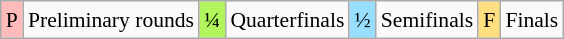<table class="wikitable" style="margin:0.5em auto; font-size:90%; line-height:1.25em;">
<tr>
<td bgcolor="#FFBBBB" align=center>P</td>
<td>Preliminary rounds</td>
<td bgcolor="#AFF55B" align=center>¼</td>
<td>Quarterfinals</td>
<td bgcolor="#97DEFF" align=center>½</td>
<td>Semifinals</td>
<td bgcolor="#FFDF80" align=center>F</td>
<td>Finals</td>
</tr>
</table>
